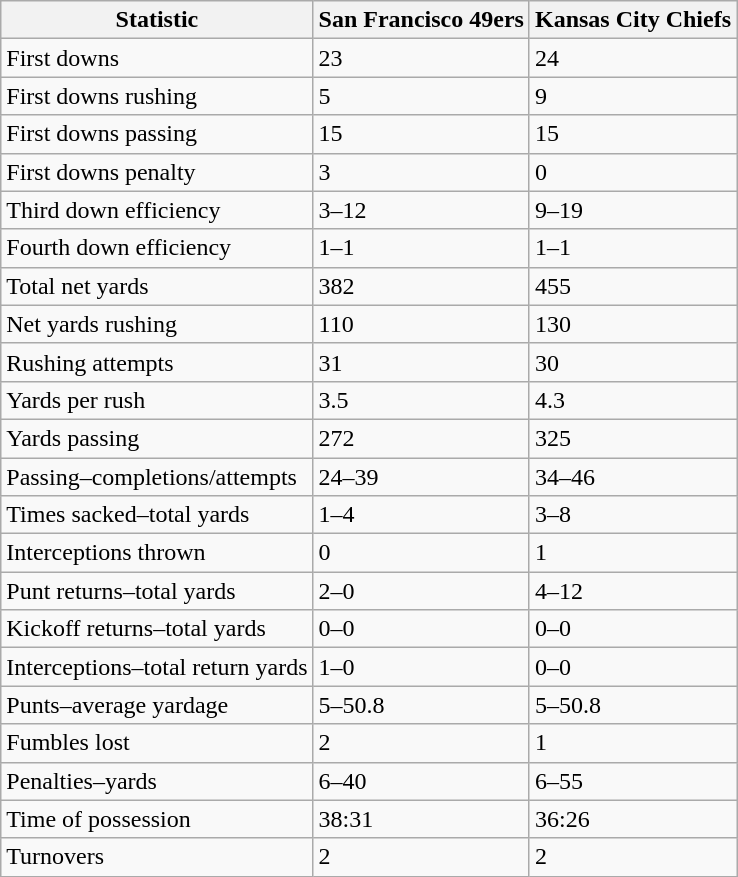<table class="wikitable">
<tr>
<th>Statistic</th>
<th>San Francisco 49ers</th>
<th>Kansas City Chiefs</th>
</tr>
<tr>
<td>First downs</td>
<td>23</td>
<td>24</td>
</tr>
<tr>
<td>First downs rushing</td>
<td>5</td>
<td>9</td>
</tr>
<tr>
<td>First downs passing</td>
<td>15</td>
<td>15</td>
</tr>
<tr>
<td>First downs penalty</td>
<td>3</td>
<td>0</td>
</tr>
<tr>
<td>Third down efficiency</td>
<td>3–12</td>
<td>9–19</td>
</tr>
<tr>
<td>Fourth down efficiency</td>
<td>1–1</td>
<td>1–1</td>
</tr>
<tr>
<td>Total net yards</td>
<td>382</td>
<td>455</td>
</tr>
<tr>
<td>Net yards rushing</td>
<td>110</td>
<td>130</td>
</tr>
<tr>
<td>Rushing attempts</td>
<td>31</td>
<td>30</td>
</tr>
<tr>
<td>Yards per rush</td>
<td>3.5</td>
<td>4.3</td>
</tr>
<tr>
<td>Yards passing</td>
<td>272</td>
<td>325</td>
</tr>
<tr>
<td>Passing–completions/attempts</td>
<td>24–39</td>
<td>34–46</td>
</tr>
<tr>
<td>Times sacked–total yards</td>
<td>1–4</td>
<td>3–8</td>
</tr>
<tr>
<td>Interceptions thrown</td>
<td>0</td>
<td>1</td>
</tr>
<tr>
<td>Punt returns–total yards</td>
<td>2–0</td>
<td>4–12</td>
</tr>
<tr>
<td>Kickoff returns–total yards</td>
<td>0–0</td>
<td>0–0</td>
</tr>
<tr>
<td>Interceptions–total return yards</td>
<td>1–0</td>
<td>0–0</td>
</tr>
<tr>
<td>Punts–average yardage</td>
<td>5–50.8</td>
<td>5–50.8</td>
</tr>
<tr>
<td>Fumbles lost</td>
<td>2</td>
<td>1</td>
</tr>
<tr>
<td>Penalties–yards</td>
<td>6–40</td>
<td>6–55</td>
</tr>
<tr>
<td>Time of possession</td>
<td>38:31</td>
<td>36:26</td>
</tr>
<tr>
<td>Turnovers</td>
<td>2</td>
<td>2</td>
</tr>
</table>
